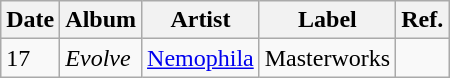<table class="wikitable">
<tr>
<th>Date</th>
<th>Album</th>
<th>Artist</th>
<th>Label</th>
<th>Ref.</th>
</tr>
<tr>
<td>17</td>
<td><em>Evolve</em></td>
<td><a href='#'>Nemophila</a></td>
<td>Masterworks</td>
<td></td>
</tr>
</table>
